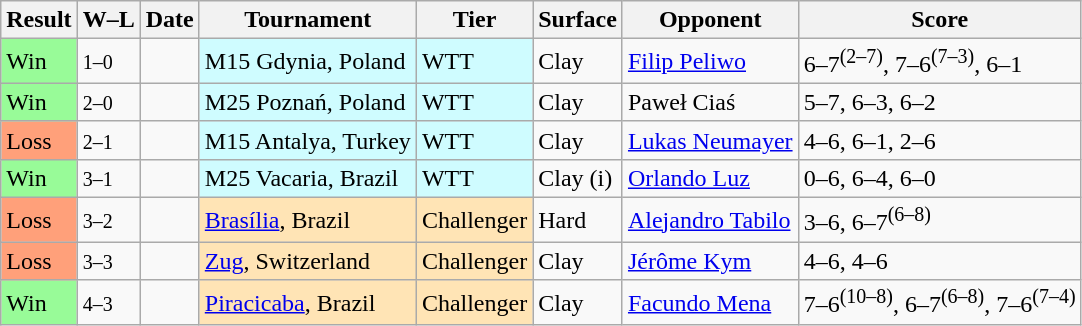<table class="sortable wikitable">
<tr>
<th>Result</th>
<th class="unsortable">W–L</th>
<th>Date</th>
<th>Tournament</th>
<th>Tier</th>
<th>Surface</th>
<th>Opponent</th>
<th class="unsortable">Score</th>
</tr>
<tr>
<td bgcolor=98FB98>Win</td>
<td><small>1–0</small></td>
<td></td>
<td style="background:#cffcff;">M15 Gdynia, Poland</td>
<td style="background:#cffcff;">WTT</td>
<td>Clay</td>
<td> <a href='#'>Filip Peliwo</a></td>
<td>6–7<sup>(2–7)</sup>, 7–6<sup>(7–3)</sup>, 6–1</td>
</tr>
<tr>
<td bgcolor=98FB98>Win</td>
<td><small>2–0</small></td>
<td></td>
<td style="background:#cffcff;">M25 Poznań, Poland</td>
<td style="background:#cffcff;">WTT</td>
<td>Clay</td>
<td> Paweł Ciaś</td>
<td>5–7, 6–3, 6–2</td>
</tr>
<tr>
<td bgcolor=FFA07A>Loss</td>
<td><small>2–1</small></td>
<td></td>
<td style="background:#cffcff;">M15 Antalya, Turkey</td>
<td style="background:#cffcff;">WTT</td>
<td>Clay</td>
<td> <a href='#'>Lukas Neumayer</a></td>
<td>4–6, 6–1, 2–6</td>
</tr>
<tr>
<td bgcolor=98FB98>Win</td>
<td><small>3–1</small></td>
<td></td>
<td style="background:#cffcff;">M25 Vacaria, Brazil</td>
<td style="background:#cffcff;">WTT</td>
<td>Clay (i)</td>
<td> <a href='#'>Orlando Luz</a></td>
<td>0–6, 6–4, 6–0</td>
</tr>
<tr>
<td bgcolor= FFA07A>Loss</td>
<td><small>3–2</small></td>
<td><a href='#'></a></td>
<td style="background:moccasin;"><a href='#'>Brasília</a>, Brazil</td>
<td style="background:moccasin;">Challenger</td>
<td>Hard</td>
<td> <a href='#'>Alejandro Tabilo</a></td>
<td>3–6, 6–7<sup>(6–8)</sup></td>
</tr>
<tr>
<td bgcolor= FFA07A>Loss</td>
<td><small>3–3</small></td>
<td><a href='#'></a></td>
<td style=background:moccasin><a href='#'>Zug</a>, Switzerland</td>
<td style=background:moccasin>Challenger</td>
<td>Clay</td>
<td> <a href='#'>Jérôme Kym</a></td>
<td>4–6, 4–6</td>
</tr>
<tr>
<td bgcolor= 98FB98>Win</td>
<td><small>4–3</small></td>
<td><a href='#'></a></td>
<td style=background:moccasin><a href='#'>Piracicaba</a>, Brazil</td>
<td style=background:moccasin>Challenger</td>
<td>Clay</td>
<td> <a href='#'>Facundo Mena</a></td>
<td>7–6<sup>(10–8)</sup>, 6–7<sup>(6–8)</sup>, 7–6<sup>(7–4)</sup></td>
</tr>
</table>
